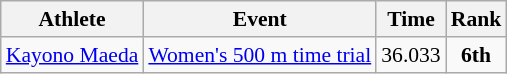<table class=wikitable style="font-size:90%">
<tr>
<th>Athlete</th>
<th>Event</th>
<th>Time</th>
<th>Rank</th>
</tr>
<tr>
<td><a href='#'>Kayono Maeda</a></td>
<td><a href='#'>Women's 500 m time trial</a></td>
<td align=center>36.033</td>
<td align=center><strong>6th</strong></td>
</tr>
</table>
